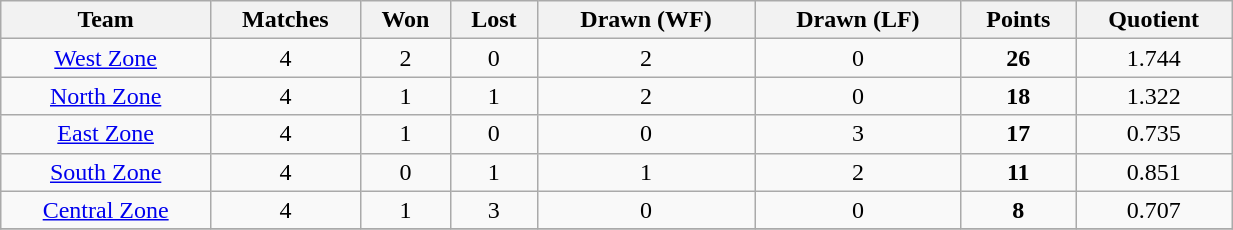<table class="wikitable sortable" style="text-align: center; width:65%">
<tr>
<th>Team</th>
<th>Matches</th>
<th>Won</th>
<th>Lost</th>
<th>Drawn (WF)</th>
<th>Drawn (LF)</th>
<th>Points</th>
<th>Quotient</th>
</tr>
<tr -bgcolor="#ccffcc">
<td><a href='#'>West Zone</a></td>
<td>4</td>
<td>2</td>
<td>0</td>
<td>2</td>
<td>0</td>
<td><strong>26</strong></td>
<td>1.744</td>
</tr>
<tr>
<td><a href='#'>North Zone</a></td>
<td>4</td>
<td>1</td>
<td>1</td>
<td>2</td>
<td>0</td>
<td><strong>18</strong></td>
<td>1.322</td>
</tr>
<tr>
<td><a href='#'>East Zone</a></td>
<td>4</td>
<td>1</td>
<td>0</td>
<td>0</td>
<td>3</td>
<td><strong>17</strong></td>
<td>0.735</td>
</tr>
<tr>
<td><a href='#'>South Zone</a></td>
<td>4</td>
<td>0</td>
<td>1</td>
<td>1</td>
<td>2</td>
<td><strong>11</strong></td>
<td>0.851</td>
</tr>
<tr>
<td><a href='#'>Central Zone</a></td>
<td>4</td>
<td>1</td>
<td>3</td>
<td>0</td>
<td>0</td>
<td><strong>8</strong></td>
<td>0.707</td>
</tr>
<tr>
</tr>
</table>
